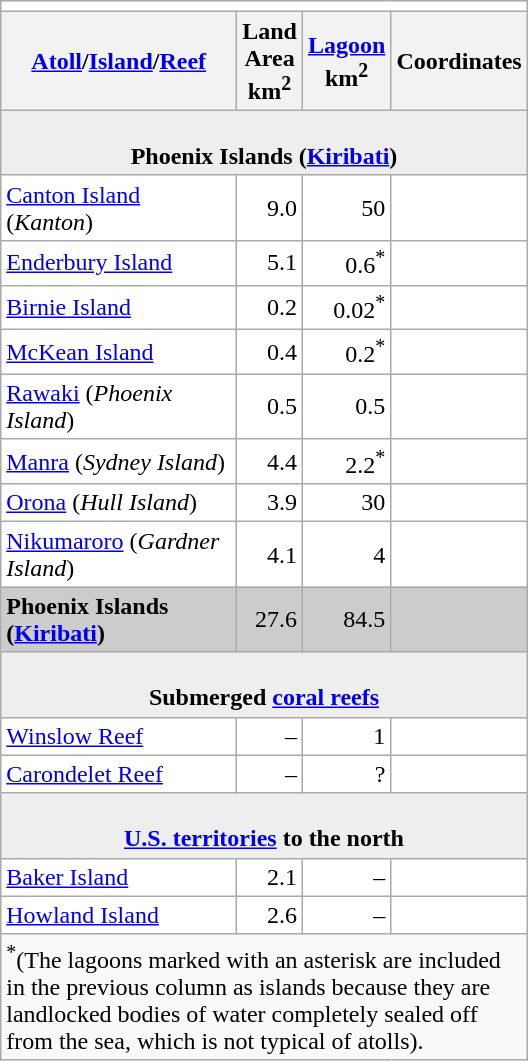<table class="wikitable" style="margin:0.5em 0 0.5em 1em; float:right; clear:right; width:22em;">
<tr>
<th colspan="25" style="background:#fff; width:90%; vertical-align:top;"></th>
</tr>
<tr>
<th><a href='#'>Atoll</a>/<a href='#'>Island</a>/<a href='#'>Reef</a></th>
<th>Land<br>Area<br>km<sup>2</sup></th>
<th><a href='#'>Lagoon</a><br>km<sup>2</sup></th>
<th>Coordinates</th>
</tr>
<tr>
<td colspan="5" style="background:#eee; text-align:center;"><br><strong>Phoenix Islands (<a href='#'>Kiribati</a>)</strong></td>
</tr>
<tr style="background: #FFF;">
<td><a href='#'>Canton Island</a> (<em>Kanton</em>)</td>
<td align="right">9.0</td>
<td align="right">50</td>
<td></td>
</tr>
<tr style="background: #FFF;">
<td><a href='#'>Enderbury Island</a></td>
<td align="right">5.1</td>
<td align="right">0.6<sup>*</sup></td>
<td></td>
</tr>
<tr style="background: #FFF;">
<td><a href='#'>Birnie Island</a></td>
<td align="right">0.2</td>
<td align="right">0.02<sup>*</sup></td>
<td></td>
</tr>
<tr style="background: #FFF;">
<td><a href='#'>McKean Island</a></td>
<td align="right">0.4</td>
<td align="right">0.2<sup>*</sup></td>
<td></td>
</tr>
<tr style="background: #FFF;">
<td><a href='#'>Rawaki</a> (<em>Phoenix Island</em>)</td>
<td align="right">0.5</td>
<td align="right">0.5</td>
<td></td>
</tr>
<tr style="background: #FFF;">
<td><a href='#'>Manra</a> (<em>Sydney Island</em>)</td>
<td align="right">4.4</td>
<td align="right">2.2<sup>*</sup></td>
<td></td>
</tr>
<tr style="background: #FFF;">
<td><a href='#'>Orona</a> (<em>Hull Island</em>)</td>
<td align="right">3.9</td>
<td align="right">30</td>
<td></td>
</tr>
<tr style="background: #FFF;">
<td><a href='#'>Nikumaroro</a> (<em>Gardner Island</em>)</td>
<td align="right">4.1</td>
<td align="right">4</td>
<td></td>
</tr>
<tr style="background: #CCC;">
<td><strong>Phoenix Islands (<a href='#'>Kiribati</a>)</strong></td>
<td align="right">27.6</td>
<td align="right">84.5</td>
<td></td>
</tr>
<tr>
<td colspan="5" style="background:#eee; text-align:center;"><br><strong>Submerged <a href='#'>coral reefs</a></strong></td>
</tr>
<tr style="background: #FFF;">
<td><a href='#'>Winslow Reef</a></td>
<td align="right">–</td>
<td align="right">1</td>
<td></td>
</tr>
<tr style="background: #FFF;">
<td><a href='#'>Carondelet Reef</a></td>
<td align="right">–</td>
<td align="right">?</td>
<td></td>
</tr>
<tr>
<td colspan="5" style="background:#eee; text-align:center;"><br><strong><a href='#'>U.S. territories</a> to the north</strong></td>
</tr>
<tr style="background: #FFF;">
<td><a href='#'>Baker Island</a></td>
<td align="right">2.1</td>
<td align="right">–</td>
<td></td>
</tr>
<tr style="background: #FFF;">
<td><a href='#'>Howland Island</a></td>
<td align="right">2.6</td>
<td align="right">–</td>
<td></td>
</tr>
<tr>
<td colspan="5" style="text-align:left;"><sup>*</sup>(The lagoons marked with an asterisk are included in the previous column as islands because they are landlocked bodies of water completely sealed off from the sea, which is not typical of atolls).</td>
</tr>
</table>
